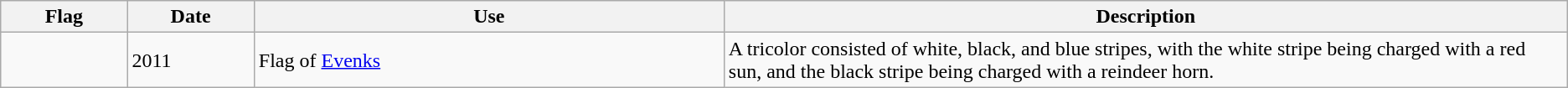<table class="wikitable">
<tr>
<th width="100">Flag</th>
<th width="100">Date</th>
<th width="400">Use</th>
<th width="725">Description</th>
</tr>
<tr>
<td></td>
<td>2011</td>
<td>Flag of <a href='#'>Evenks</a></td>
<td>A tricolor consisted of white, black, and blue stripes, with the white stripe being charged with a red sun, and the black stripe being charged with a reindeer horn.</td>
</tr>
</table>
